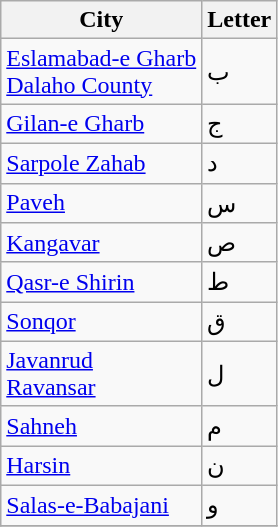<table class="wikitable" border="1">
<tr>
<th>City</th>
<th>Letter</th>
</tr>
<tr>
<td><a href='#'>Eslamabad-e Gharb</a><br><a href='#'>Dalaho County</a></td>
<td>ب</td>
</tr>
<tr>
<td><a href='#'>Gilan-e Gharb</a></td>
<td>ج</td>
</tr>
<tr>
<td><a href='#'>Sarpole Zahab</a></td>
<td>د</td>
</tr>
<tr>
<td><a href='#'>Paveh</a></td>
<td>س</td>
</tr>
<tr>
<td><a href='#'>Kangavar</a></td>
<td>ص</td>
</tr>
<tr>
<td><a href='#'>Qasr-e Shirin</a></td>
<td>ط</td>
</tr>
<tr>
<td><a href='#'>Sonqor</a></td>
<td>ق</td>
</tr>
<tr>
<td><a href='#'>Javanrud</a><br><a href='#'>Ravansar</a></td>
<td>ل</td>
</tr>
<tr>
<td><a href='#'>Sahneh</a></td>
<td>م</td>
</tr>
<tr>
<td><a href='#'>Harsin</a></td>
<td>ن</td>
</tr>
<tr>
<td><a href='#'>Salas-e-Babajani</a></td>
<td>و</td>
</tr>
<tr>
</tr>
</table>
